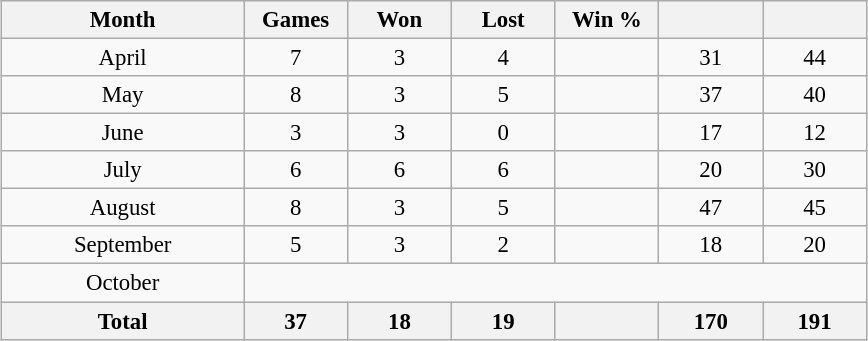<table class="wikitable" style="margin:1em auto; font-size:95%; text-align:center; width:38em;">
<tr>
<th width="28%">Month</th>
<th width="12%">Games</th>
<th width="12%">Won</th>
<th width="12%">Lost</th>
<th width="12%">Win %</th>
<th width="12%"></th>
<th width="12%"></th>
</tr>
<tr>
<td>April</td>
<td>7</td>
<td>3</td>
<td>4</td>
<td></td>
<td>31</td>
<td>44</td>
</tr>
<tr>
<td>May</td>
<td>8</td>
<td>3</td>
<td>5</td>
<td></td>
<td>37</td>
<td>40</td>
</tr>
<tr>
<td>June</td>
<td>3</td>
<td>3</td>
<td>0</td>
<td></td>
<td>17</td>
<td>12</td>
</tr>
<tr>
<td>July</td>
<td>6</td>
<td>6</td>
<td>6</td>
<td></td>
<td>20</td>
<td>30</td>
</tr>
<tr>
<td>August</td>
<td>8</td>
<td>3</td>
<td>5</td>
<td></td>
<td>47</td>
<td>45</td>
</tr>
<tr>
<td>September</td>
<td>5</td>
<td>3</td>
<td>2</td>
<td></td>
<td>18</td>
<td>20</td>
</tr>
<tr>
<td>October</td>
</tr>
<tr>
<th>Total</th>
<th>37</th>
<th>18</th>
<th>19</th>
<th></th>
<th>170</th>
<th>191</th>
</tr>
</table>
